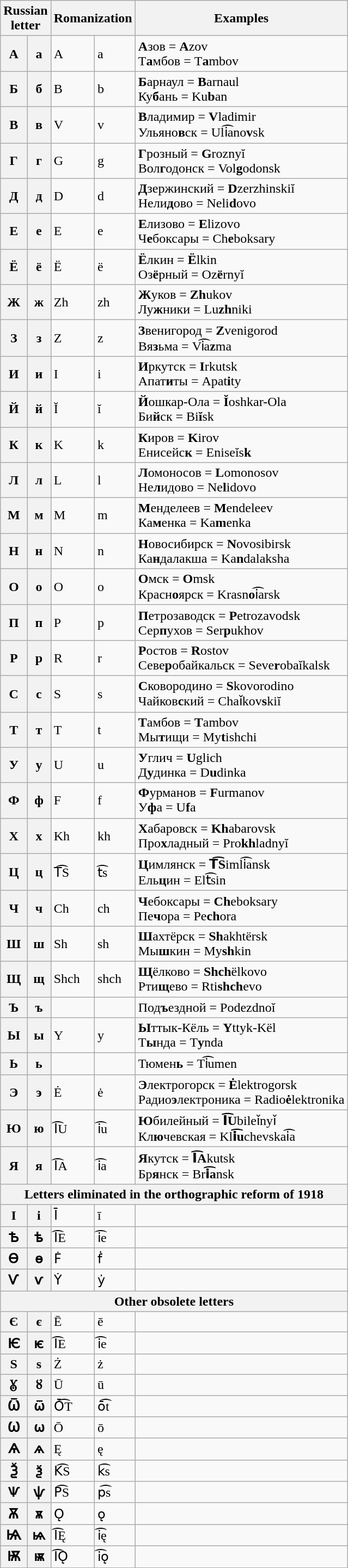<table class="wikitable">
<tr style="background: #efefef;">
<th colspan="2">Russian<br>letter</th>
<th colspan="2">Romanization<br></th>
<th>Examples</th>
</tr>
<tr>
<th>А</th>
<th>а</th>
<td>A</td>
<td>a</td>
<td><strong>А</strong>зов = <strong>A</strong>zov <br>Т<strong>а</strong>мбов = T<strong>a</strong>mbov</td>
</tr>
<tr>
<th>Б</th>
<th>б</th>
<td>B</td>
<td>b</td>
<td><strong>Б</strong>арнаул = <strong>B</strong>arnaul <br>Ку<strong>б</strong>ань = Ku<strong>b</strong>an</td>
</tr>
<tr>
<th>В</th>
<th>в</th>
<td>V</td>
<td>v</td>
<td><strong>В</strong>ладимир = <strong>V</strong>ladimir <br>Ульяно<strong>в</strong>ск = Uli͡ano<strong>v</strong>sk</td>
</tr>
<tr>
<th>Г</th>
<th>г</th>
<td>G</td>
<td>g</td>
<td><strong>Г</strong>розный = <strong>G</strong>roznyĭ <br>Вол<strong>г</strong>одонск = Vol<strong>g</strong>odonsk</td>
</tr>
<tr>
<th>Д</th>
<th>д</th>
<td>D</td>
<td>d</td>
<td><strong>Д</strong>зержинский = <strong>D</strong>zerzhinskiĭ <br>Нели<strong>д</strong>ово = Neli<strong>d</strong>ovo</td>
</tr>
<tr>
<th>Е</th>
<th>е</th>
<td>E</td>
<td>e</td>
<td><strong>Е</strong>лизово = <strong>E</strong>lizovo <br>Ч<strong>е</strong>боксары = Ch<strong>e</strong>boksary</td>
</tr>
<tr>
<th>Ё</th>
<th>ё</th>
<td>Ë</td>
<td>ë</td>
<td><strong>Ё</strong>лкин = <strong>Ë</strong>lkin <br>Оз<strong>ё</strong>рный = Oz<strong>ë</strong>rnyĭ</td>
</tr>
<tr>
<th>Ж</th>
<th>ж</th>
<td>Zh</td>
<td>zh</td>
<td><strong>Ж</strong>уков = <strong>Zh</strong>ukov <br>Лу<strong>ж</strong>ники = Lu<strong>zh</strong>niki</td>
</tr>
<tr>
<th>З</th>
<th>з</th>
<td>Z</td>
<td>z</td>
<td><strong>З</strong>венигород = <strong>Z</strong>venigorod <br>Вя<strong>з</strong>ьма = Vi͡a<strong>z</strong>ma</td>
</tr>
<tr>
<th>И</th>
<th>и</th>
<td>I</td>
<td>i</td>
<td><strong>И</strong>ркутск = <strong>I</strong>rkutsk <br>Апат<strong>и</strong>ты = Apat<strong>i</strong>ty</td>
</tr>
<tr>
<th>Й</th>
<th>й</th>
<td>Ĭ</td>
<td>ĭ</td>
<td><strong>Й</strong>ошкар-Ола = <strong>Ĭ</strong>oshkar-Ola <br>Би<strong>й</strong>ск = Bi<strong>ĭ</strong>sk</td>
</tr>
<tr>
<th>К</th>
<th>к</th>
<td>K</td>
<td>k</td>
<td><strong>К</strong>иров = <strong>K</strong>irov <br>Енисейс<strong>к</strong> = Eniseĭs<strong>k</strong></td>
</tr>
<tr>
<th>Л</th>
<th>л</th>
<td>L</td>
<td>l</td>
<td><strong>Л</strong>омоносов = <strong>L</strong>omonosov <br>Не<strong>л</strong>идово = Ne<strong>l</strong>idovo</td>
</tr>
<tr>
<th>М</th>
<th>м</th>
<td>M</td>
<td>m</td>
<td><strong>М</strong>енделеев = <strong>M</strong>endeleev <br>Ка<strong>м</strong>енка = Ka<strong>m</strong>enka</td>
</tr>
<tr>
<th>Н</th>
<th>н</th>
<td>N</td>
<td>n</td>
<td><strong>Н</strong>овосибирск = <strong>N</strong>ovosibirsk <br>Ка<strong>н</strong>далакша = Ka<strong>n</strong>dalaksha</td>
</tr>
<tr>
<th>О</th>
<th>о</th>
<td>O</td>
<td>o</td>
<td><strong>О</strong>мск = <strong>O</strong>msk <br>Красн<strong>о</strong>ярск = Krasn<strong>o</strong>i͡arsk</td>
</tr>
<tr>
<th>П</th>
<th>п</th>
<td>P</td>
<td>p</td>
<td><strong>П</strong>етрозаводск = <strong>P</strong>etrozavodsk <br>Сер<strong>п</strong>ухов = Ser<strong>p</strong>ukhov</td>
</tr>
<tr>
<th>Р</th>
<th>р</th>
<td>R</td>
<td>r</td>
<td><strong>Р</strong>остов = <strong>R</strong>ostov <br>Севе<strong>р</strong>обайкальск = Seve<strong>r</strong>obaĭkalsk</td>
</tr>
<tr>
<th>С</th>
<th>с</th>
<td>S</td>
<td>s</td>
<td><strong>С</strong>ковородино = <strong>S</strong>kovorodino <br>Чайков<strong>с</strong>кий = Chaǐkov<strong>s</strong>kiĭ</td>
</tr>
<tr>
<th>Т</th>
<th>т</th>
<td>T</td>
<td>t</td>
<td><strong>Т</strong>амбов = <strong>T</strong>ambov <br>Мы<strong>т</strong>ищи = My<strong>t</strong>ishchi</td>
</tr>
<tr>
<th>У</th>
<th>у</th>
<td>U</td>
<td>u</td>
<td><strong>У</strong>глич = <strong>U</strong>glich <br>Д<strong>у</strong>динка = D<strong>u</strong>dinka</td>
</tr>
<tr>
<th>Ф</th>
<th>ф</th>
<td>F</td>
<td>f</td>
<td><strong>Ф</strong>урманов = <strong>F</strong>urmanov <br>У<strong>ф</strong>а = U<strong>f</strong>a</td>
</tr>
<tr>
<th>Х</th>
<th>х</th>
<td>Kh</td>
<td>kh</td>
<td><strong>Х</strong>абаровск = <strong>Kh</strong>abarovsk <br>Про<strong>х</strong>ладный = Pro<strong>kh</strong>ladnyĭ</td>
</tr>
<tr>
<th>Ц</th>
<th>ц</th>
<td>T͡S</td>
<td>t͡s</td>
<td><strong>Ц</strong>имлянск = <strong>T͡S</strong>imli͡ansk <br>Ель<strong>ц</strong>ин = Elt͡sin</td>
</tr>
<tr>
<th>Ч</th>
<th>ч</th>
<td>Ch</td>
<td>ch</td>
<td><strong>Ч</strong>ебоксары = <strong>Ch</strong>eboksary <br>Пе<strong>ч</strong>ора = Pe<strong>ch</strong>ora</td>
</tr>
<tr>
<th>Ш</th>
<th>ш</th>
<td>Sh</td>
<td>sh</td>
<td><strong>Ш</strong>ахтёрск = <strong>Sh</strong>akhtërsk <br>Мы<strong>ш</strong>кин = My<strong>sh</strong>kin</td>
</tr>
<tr>
<th>Щ</th>
<th>щ</th>
<td>Shch</td>
<td>shch</td>
<td><strong>Щ</strong>ёлково = <strong>Shch</strong>ëlkovo <br>Рти<strong>щ</strong>ево = Rti<strong>shch</strong>evo</td>
</tr>
<tr>
<th>Ъ</th>
<th>ъ</th>
<td></td>
<td></td>
<td>Под<strong>ъ</strong>ездной = Pod<strong></strong>ezdnoĭ</td>
</tr>
<tr>
<th>Ы</th>
<th>ы</th>
<td>Y</td>
<td>y</td>
<td><strong>Ы</strong>ттык-Кёль = <strong>Y</strong>ttyk-Kël <br>Т<strong>ы</strong>нда = T<strong>y</strong>nda</td>
</tr>
<tr>
<th>Ь</th>
<th>ь</th>
<td></td>
<td></td>
<td>Тюмен<strong>ь</strong> = Ti͡umen<strong></strong></td>
</tr>
<tr>
<th>Э</th>
<th>э</th>
<td>Ė</td>
<td>ė</td>
<td><strong>Э</strong>лектрогорск = <strong>Ė</strong>lektrogorsk <br>Радио<strong>э</strong>лектроника = Radio<strong>ė</strong>lektronika</td>
</tr>
<tr>
<th>Ю</th>
<th>ю</th>
<td>I͡U</td>
<td>i͡u</td>
<td><strong>Ю</strong>билейный = <strong>I͡U</strong>bileǐnyǐ <br>Кл<strong>ю</strong>чевская = Kl<strong>i͡u</strong>chevskai͡a</td>
</tr>
<tr>
<th>Я</th>
<th>я</th>
<td>I͡A</td>
<td>i͡a</td>
<td><strong>Я</strong>кутск = <strong>I͡A</strong>kutsk<br>Бр<strong>я</strong>нск = Br<strong>i͡a</strong>nsk</td>
</tr>
<tr>
<th colspan="5">Letters eliminated in the orthographic reform of 1918</th>
</tr>
<tr>
<th>І</th>
<th>і</th>
<td>І̄</td>
<td>ī</td>
<td></td>
</tr>
<tr>
<th>Ѣ</th>
<th>ѣ</th>
<td>I͡E</td>
<td>i͡e</td>
<td></td>
</tr>
<tr>
<th>Ѳ</th>
<th>ѳ</th>
<td>Ḟ</td>
<td>ḟ</td>
<td></td>
</tr>
<tr>
<th>Ѵ</th>
<th>ѵ</th>
<td>Ẏ</td>
<td>ẏ</td>
<td></td>
</tr>
<tr>
<th colspan="5">Other obsolete letters</th>
</tr>
<tr>
<th>Є</th>
<th>є</th>
<td>Ē</td>
<td>ē</td>
<td></td>
</tr>
<tr>
<th>Ѥ</th>
<th>ѥ</th>
<td>I͡E</td>
<td>i͡e</td>
<td></td>
</tr>
<tr>
<th>Ѕ</th>
<th>ѕ</th>
<td>Ż</td>
<td>ż</td>
<td></td>
</tr>
<tr>
<th>Ꙋ</th>
<th>ꙋ</th>
<td>Ū</td>
<td>ū</td>
<td></td>
</tr>
<tr>
<th>Ѿ</th>
<th>ѿ</th>
<td>Ō͡T</td>
<td>ō͡t</td>
<td></td>
</tr>
<tr>
<th>Ѡ</th>
<th>ѡ</th>
<td>Ō</td>
<td>ō</td>
<td></td>
</tr>
<tr>
<th>Ѧ</th>
<th>ѧ</th>
<td>Ę</td>
<td>ę</td>
<td></td>
</tr>
<tr>
<th>Ѯ</th>
<th>ѯ</th>
<td>K͡S</td>
<td>k͡s</td>
<td></td>
</tr>
<tr>
<th>Ѱ</th>
<th>ѱ</th>
<td>P͡S</td>
<td>p͡s</td>
<td></td>
</tr>
<tr>
<th>Ѫ</th>
<th>ѫ</th>
<td>Ǫ</td>
<td>ǫ</td>
<td></td>
</tr>
<tr>
<th>Ѩ</th>
<th>ѩ</th>
<td>I͡Ę</td>
<td>i͡ę</td>
<td></td>
</tr>
<tr>
<th>Ѭ</th>
<th>ѭ</th>
<td>I͡Ǫ</td>
<td>i͡ǫ</td>
<td></td>
</tr>
</table>
